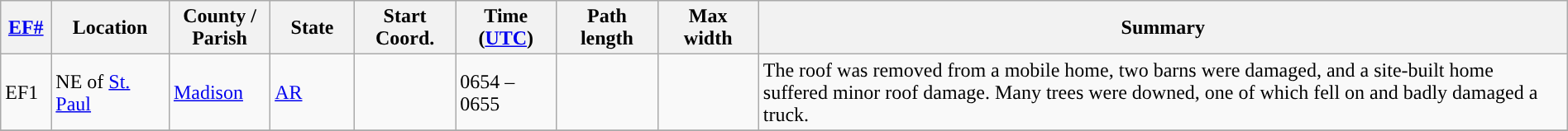<table class="wikitable sortable" style="width:100%;">
<tr>
<th scope="col" width="3%" align="center"><a href='#'>EF#</a></th>
<th scope="col" width="7%" align="center" class="unsortable">Location</th>
<th scope="col" width="6%" align="center" class="unsortable">County / Parish</th>
<th scope="col" width="5%" align="center">State</th>
<th scope="col" width="6%" align="center">Start Coord.</th>
<th scope="col" width="6%" align="center">Time (<a href='#'>UTC</a>)</th>
<th scope="col" width="6%" align="center">Path length</th>
<th scope="col" width="6%" align="center">Max width</th>
<th scope="col" width="48%" class="unsortable" align="center">Summary</th>
</tr>
<tr>
<td>EF1</td>
<td>NE of <a href='#'>St. Paul</a></td>
<td><a href='#'>Madison</a></td>
<td><a href='#'>AR</a></td>
<td></td>
<td>0654 – 0655</td>
<td></td>
<td></td>
<td>The roof was removed from a mobile home, two barns were damaged, and a site-built home suffered minor roof damage. Many trees were downed, one of which fell on and badly damaged a truck.</td>
</tr>
<tr>
</tr>
</table>
